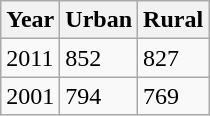<table class="wikitable sortable">
<tr>
<th>Year</th>
<th>Urban</th>
<th>Rural</th>
</tr>
<tr>
<td>2011</td>
<td>852</td>
<td>827</td>
</tr>
<tr>
<td>2001</td>
<td>794</td>
<td>769</td>
</tr>
</table>
